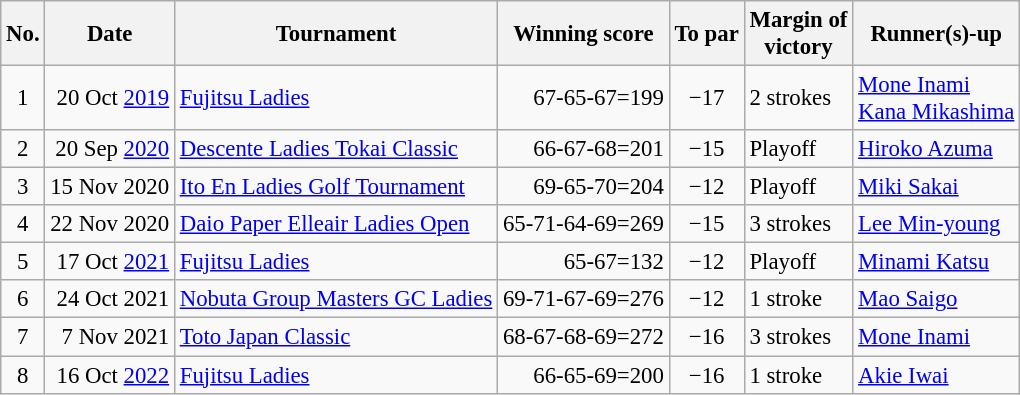<table class="wikitable" style="font-size:95%;">
<tr>
<th>No.</th>
<th>Date</th>
<th>Tournament</th>
<th>Winning score</th>
<th>To par</th>
<th>Margin of<br>victory</th>
<th>Runner(s)-up</th>
</tr>
<tr>
<td align=center>1</td>
<td align=right>20 Oct <a href='#'>2019</a></td>
<td><a href='#'>Fujitsu Ladies</a></td>
<td align=right>67-65-67=199</td>
<td align=center>−17</td>
<td>2 strokes</td>
<td> <a href='#'>Mone Inami</a><br> <a href='#'>Kana Mikashima</a></td>
</tr>
<tr>
<td align=center>2</td>
<td align=right>20 Sep <a href='#'>2020</a></td>
<td><a href='#'>Descente Ladies Tokai Classic</a></td>
<td align=right>66-67-68=201</td>
<td align=center>−15</td>
<td>Playoff</td>
<td> <a href='#'>Hiroko Azuma</a></td>
</tr>
<tr>
<td align=center>3</td>
<td align=right>15 Nov 2020</td>
<td><a href='#'>Ito En Ladies Golf Tournament</a></td>
<td align=right>69-65-70=204</td>
<td align=center>−12</td>
<td>Playoff</td>
<td> <a href='#'>Miki Sakai</a></td>
</tr>
<tr>
<td align=center>4</td>
<td align=right>22 Nov 2020</td>
<td><a href='#'>Daio Paper Elleair Ladies Open</a></td>
<td align=right>65-71-64-69=269</td>
<td align=center>−15</td>
<td>3 strokes</td>
<td> <a href='#'>Lee Min-young</a></td>
</tr>
<tr>
<td align=center>5</td>
<td align=right>17 Oct <a href='#'>2021</a></td>
<td><a href='#'>Fujitsu Ladies</a></td>
<td align=right>65-67=132</td>
<td align=center>−12</td>
<td>Playoff</td>
<td> <a href='#'>Minami Katsu</a></td>
</tr>
<tr>
<td align=center>6</td>
<td align=right>24 Oct 2021</td>
<td><a href='#'>Nobuta Group Masters GC Ladies</a></td>
<td align=right>69-71-67-69=276</td>
<td align=center>−12</td>
<td>1 stroke</td>
<td> <a href='#'>Mao Saigo</a></td>
</tr>
<tr>
<td align=center>7</td>
<td align=right>7 Nov 2021</td>
<td><a href='#'>Toto Japan Classic</a></td>
<td align=right>68-67-68-69=272</td>
<td align=center>−16</td>
<td>3 strokes</td>
<td> <a href='#'>Mone Inami</a></td>
</tr>
<tr>
<td align=center>8</td>
<td align=right>16 Oct <a href='#'>2022</a></td>
<td><a href='#'>Fujitsu Ladies</a></td>
<td align=right>66-65-69=200</td>
<td align=center>−16</td>
<td>1 stroke</td>
<td> <a href='#'>Akie Iwai</a></td>
</tr>
</table>
